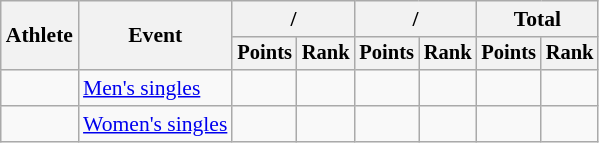<table class="wikitable" style="font-size:90%; text-align:center">
<tr>
<th rowspan=2>Athlete</th>
<th rowspan=2>Event</th>
<th colspan=2>/</th>
<th colspan=2>/</th>
<th colspan=2>Total</th>
</tr>
<tr style="font-size:95%">
<th>Points</th>
<th>Rank</th>
<th>Points</th>
<th>Rank</th>
<th>Points</th>
<th>Rank</th>
</tr>
<tr>
<td align=left> </td>
<td align=left><a href='#'>Men's singles</a></td>
<td></td>
<td></td>
<td></td>
<td></td>
<td></td>
<td></td>
</tr>
<tr>
<td align=left> </td>
<td align=left><a href='#'>Women's singles</a></td>
<td></td>
<td></td>
<td></td>
<td></td>
<td></td>
<td></td>
</tr>
</table>
